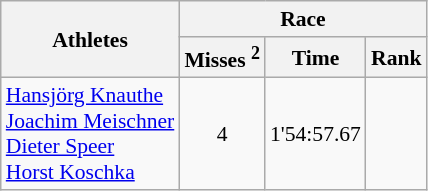<table class="wikitable" border="1" style="font-size:90%">
<tr>
<th rowspan=2>Athletes</th>
<th colspan=3>Race</th>
</tr>
<tr>
<th>Misses <sup>2</sup></th>
<th>Time</th>
<th>Rank</th>
</tr>
<tr>
<td><a href='#'>Hansjörg Knauthe</a><br><a href='#'>Joachim Meischner</a><br><a href='#'>Dieter Speer</a><br><a href='#'>Horst Koschka</a></td>
<td align=center>4</td>
<td align=center>1'54:57.67</td>
<td align=center></td>
</tr>
</table>
